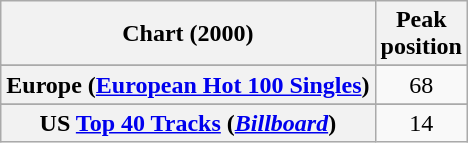<table class="wikitable sortable plainrowheaders">
<tr>
<th scope="col">Chart (2000)</th>
<th scope="col">Peak<br>position</th>
</tr>
<tr>
</tr>
<tr>
</tr>
<tr>
</tr>
<tr>
<th scope="row">Europe (<a href='#'>European Hot 100 Singles</a>)</th>
<td align="center">68</td>
</tr>
<tr>
</tr>
<tr>
</tr>
<tr>
</tr>
<tr>
</tr>
<tr>
</tr>
<tr>
</tr>
<tr>
<th scope="row">US <a href='#'>Top 40 Tracks</a> (<em><a href='#'>Billboard</a></em>)</th>
<td align="center">14</td>
</tr>
</table>
